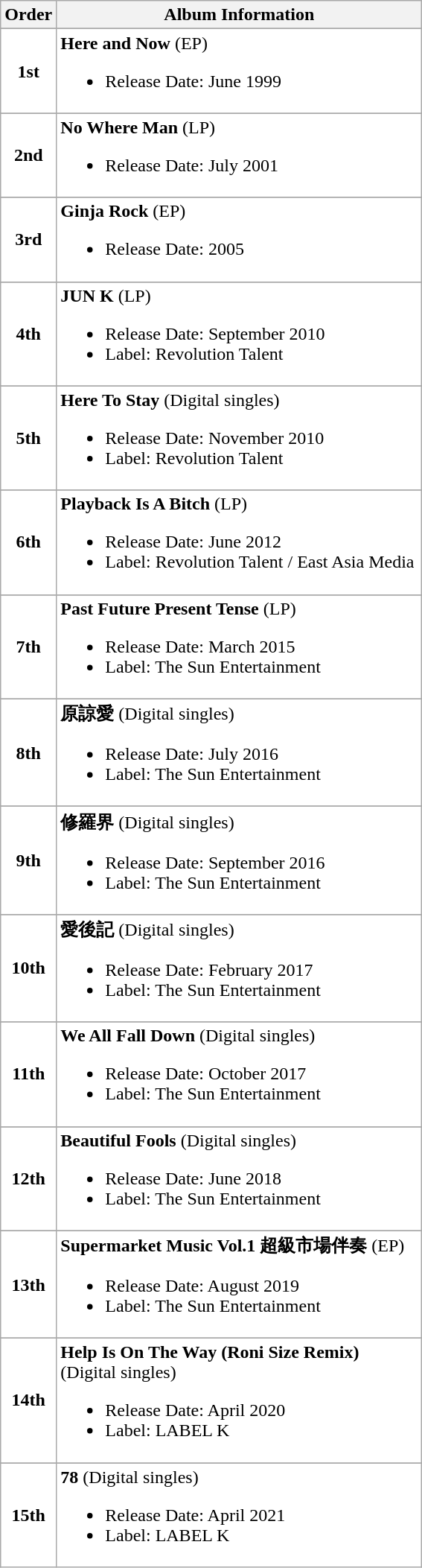<table class="wikitable">
<tr>
<th align-"left">Order</th>
<th align="left" width="320px">Album Information</th>
</tr>
<tr>
</tr>
<tr bgcolor="#FFFFFF">
<td align="center"><strong>1st</strong></td>
<td align="left"><strong>Here and Now</strong> (EP)<br><ul><li>Release Date: June 1999</li></ul></td>
</tr>
<tr>
</tr>
<tr bgcolor="#FFFFFF">
<td align="center"><strong>2nd</strong></td>
<td align="left"><strong>No Where Man</strong> (LP)<br><ul><li>Release Date: July 2001</li></ul></td>
</tr>
<tr>
</tr>
<tr bgcolor="#FFFFFF">
<td align="center"><strong>3rd</strong></td>
<td align="left"><strong>Ginja Rock</strong> (EP)<br><ul><li>Release Date: 2005</li></ul></td>
</tr>
<tr>
</tr>
<tr bgcolor="#FFFFFF">
<td align="center"><strong>4th</strong></td>
<td align="left"><strong>JUN K</strong> (LP)<br><ul><li>Release Date: September 2010</li><li>Label: Revolution Talent</li></ul></td>
</tr>
<tr>
</tr>
<tr bgcolor="#FFFFFF">
<td align="center"><strong>5th</strong></td>
<td align="left"><strong>Here To Stay</strong> (Digital singles)<br><ul><li>Release Date: November 2010</li><li>Label: Revolution Talent</li></ul></td>
</tr>
<tr>
</tr>
<tr bgcolor="#FFFFFF">
<td align="center"><strong>6th</strong></td>
<td align="left"><strong>Playback Is A Bitch</strong> (LP)<br><ul><li>Release Date: June 2012</li><li>Label: Revolution Talent / East Asia Media</li></ul></td>
</tr>
<tr>
</tr>
<tr bgcolor="#FFFFFF">
<td align="center"><strong>7th</strong></td>
<td align="left"><strong>Past Future Present Tense</strong> (LP)<br><ul><li>Release Date: March 2015</li><li>Label: The Sun Entertainment</li></ul></td>
</tr>
<tr>
</tr>
<tr bgcolor="#FFFFFF">
<td align="center"><strong>8th</strong></td>
<td align="left"><strong>原諒愛</strong> (Digital singles)<br><ul><li>Release Date: July 2016</li><li>Label: The Sun Entertainment</li></ul></td>
</tr>
<tr>
</tr>
<tr bgcolor="#FFFFFF">
<td align="center"><strong>9th</strong></td>
<td align="left"><strong>修羅界</strong> (Digital singles)<br><ul><li>Release Date: September 2016</li><li>Label: The Sun Entertainment</li></ul></td>
</tr>
<tr>
</tr>
<tr bgcolor="#FFFFFF">
<td align="center"><strong>10th</strong></td>
<td align="left"><strong>愛後記</strong> (Digital singles)<br><ul><li>Release Date:  February 2017</li><li>Label: The Sun Entertainment</li></ul></td>
</tr>
<tr>
</tr>
<tr bgcolor="#FFFFFF">
<td align="center"><strong>11th</strong></td>
<td align="left"><strong>We All Fall Down</strong> (Digital singles)<br><ul><li>Release Date: October 2017</li><li>Label: The Sun Entertainment</li></ul></td>
</tr>
<tr>
</tr>
<tr bgcolor="#FFFFFF">
<td align="center"><strong>12th</strong></td>
<td align="left"><strong>Beautiful Fools</strong> (Digital singles)<br><ul><li>Release Date: June 2018</li><li>Label: The Sun Entertainment</li></ul></td>
</tr>
<tr>
</tr>
<tr bgcolor="#FFFFFF">
<td align="center"><strong>13th</strong></td>
<td align="left"><strong>Supermarket Music Vol.1 超級市場伴奏</strong> (EP)<br><ul><li>Release Date: August 2019</li><li>Label: The Sun Entertainment</li></ul></td>
</tr>
<tr>
</tr>
<tr bgcolor="#FFFFFF">
<td align="center"><strong>14th</strong></td>
<td align="left"><strong>Help Is On The Way (Roni Size Remix)</strong> (Digital singles)<br><ul><li>Release Date: April 2020</li><li>Label: LABEL K</li></ul></td>
</tr>
<tr>
</tr>
<tr bgcolor="#FFFFFF">
<td align="center"><strong>15th</strong></td>
<td align="left"><strong>78</strong> (Digital singles)<br><ul><li>Release Date: April 2021</li><li>Label: LABEL K</li></ul></td>
</tr>
</table>
